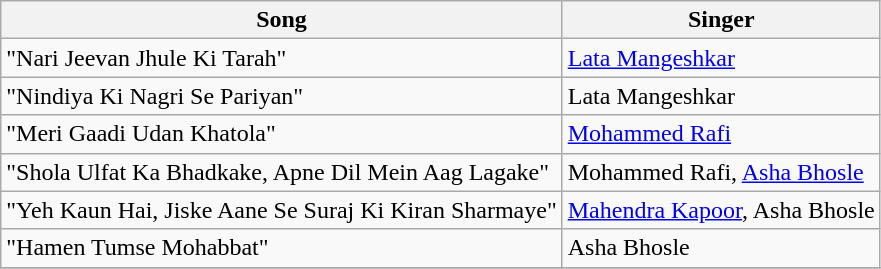<table class="wikitable">
<tr>
<th>Song</th>
<th>Singer</th>
</tr>
<tr>
<td>"Nari Jeevan Jhule Ki Tarah"</td>
<td><a href='#'>Lata Mangeshkar</a></td>
</tr>
<tr>
<td>"Nindiya Ki Nagri Se Pariyan"</td>
<td>Lata Mangeshkar</td>
</tr>
<tr>
<td>"Meri Gaadi Udan Khatola"</td>
<td><a href='#'>Mohammed Rafi</a></td>
</tr>
<tr>
<td>"Shola Ulfat Ka Bhadkake, Apne Dil Mein Aag Lagake"</td>
<td>Mohammed Rafi, <a href='#'>Asha Bhosle</a></td>
</tr>
<tr>
<td>"Yeh Kaun Hai, Jiske Aane Se Suraj Ki Kiran Sharmaye"</td>
<td><a href='#'>Mahendra Kapoor</a>, Asha Bhosle</td>
</tr>
<tr>
<td>"Hamen Tumse Mohabbat"</td>
<td>Asha Bhosle</td>
</tr>
<tr>
</tr>
</table>
